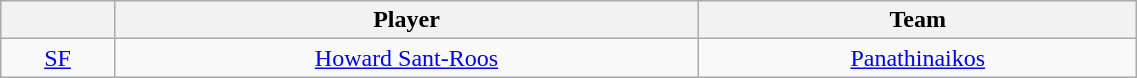<table class="wikitable" style="text-align: center;" width="60%">
<tr>
<th style="text-align:center;"></th>
<th style="text-align:center;">Player</th>
<th style="text-align:center;">Team</th>
</tr>
<tr>
<td style="text-align:center;"><a href='#'>SF</a></td>
<td> <a href='#'>Howard Sant-Roos</a></td>
<td><a href='#'>Panathinaikos</a></td>
</tr>
</table>
